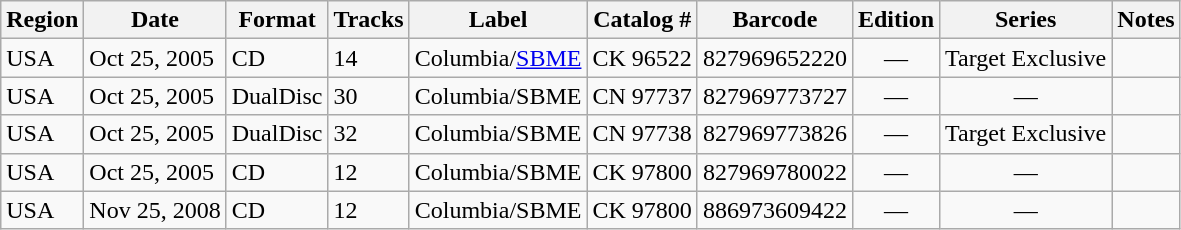<table class="wikitable">
<tr>
<th>Region</th>
<th>Date</th>
<th>Format</th>
<th>Tracks</th>
<th>Label</th>
<th>Catalog #</th>
<th>Barcode</th>
<th>Edition</th>
<th>Series</th>
<th>Notes</th>
</tr>
<tr>
<td>USA</td>
<td>Oct 25, 2005</td>
<td>CD</td>
<td>14</td>
<td>Columbia/<a href='#'>SBME</a></td>
<td>CK 96522</td>
<td>827969652220</td>
<td align="center">—</td>
<td>Target Exclusive</td>
<td></td>
</tr>
<tr>
<td>USA</td>
<td>Oct 25, 2005</td>
<td>DualDisc</td>
<td>30</td>
<td>Columbia/SBME</td>
<td>CN 97737</td>
<td>827969773727</td>
<td align="center">—</td>
<td align="center">—</td>
<td></td>
</tr>
<tr>
<td>USA</td>
<td>Oct 25, 2005</td>
<td>DualDisc</td>
<td>32</td>
<td>Columbia/SBME</td>
<td>CN 97738</td>
<td>827969773826</td>
<td align="center">—</td>
<td>Target Exclusive</td>
<td></td>
</tr>
<tr>
<td>USA</td>
<td>Oct 25, 2005</td>
<td>CD</td>
<td>12</td>
<td>Columbia/SBME</td>
<td>CK 97800</td>
<td>827969780022</td>
<td align="center">—</td>
<td align="center">—</td>
<td></td>
</tr>
<tr>
<td>USA</td>
<td>Nov 25, 2008</td>
<td>CD</td>
<td>12</td>
<td>Columbia/SBME</td>
<td>CK 97800</td>
<td>886973609422</td>
<td align="center">—</td>
<td align="center">—</td>
<td></td>
</tr>
</table>
